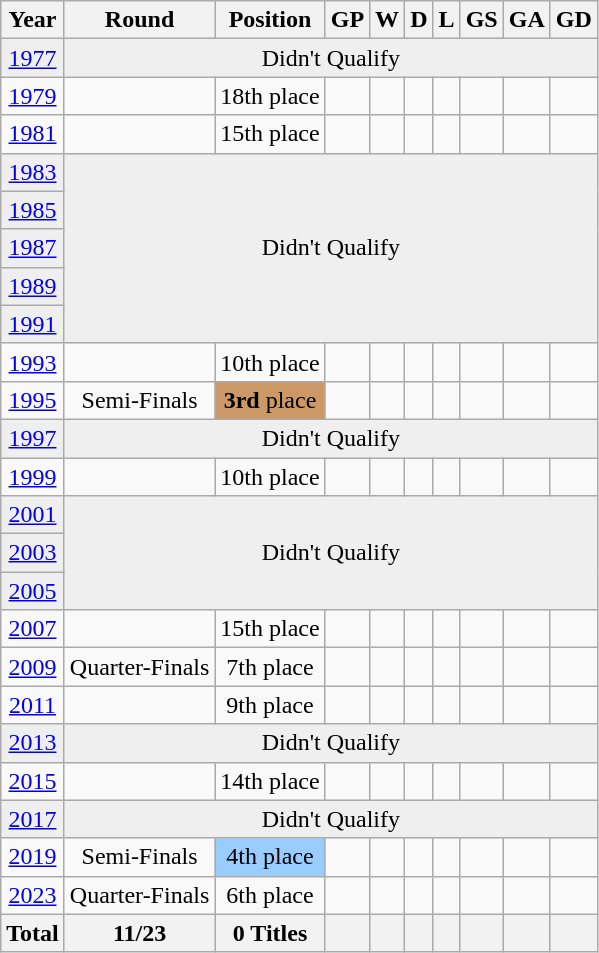<table class="wikitable" style="text-align: center;">
<tr>
<th>Year</th>
<th>Round</th>
<th>Position</th>
<th>GP</th>
<th>W</th>
<th>D</th>
<th>L</th>
<th>GS</th>
<th>GA</th>
<th>GD</th>
</tr>
<tr bgcolor=efefef>
<td><a href='#'>1977</a> </td>
<td colspan=9 rowspan=1>Didn't Qualify</td>
</tr>
<tr bgcolor=>
<td><a href='#'>1979</a>  </td>
<td></td>
<td>18th place</td>
<td></td>
<td></td>
<td></td>
<td></td>
<td></td>
<td></td>
<td></td>
</tr>
<tr bgcolor=>
<td><a href='#'>1981</a> </td>
<td></td>
<td>15th place</td>
<td></td>
<td></td>
<td></td>
<td></td>
<td></td>
<td></td>
<td></td>
</tr>
<tr bgcolor=efefef>
<td><a href='#'>1983</a> </td>
<td colspan=9 rowspan=5>Didn't Qualify</td>
</tr>
<tr bgcolor=efefef>
<td><a href='#'>1985</a> </td>
</tr>
<tr bgcolor=efefef>
<td><a href='#'>1987</a> </td>
</tr>
<tr bgcolor=efefef>
<td><a href='#'>1989</a> </td>
</tr>
<tr bgcolor=efefef>
<td><a href='#'>1991</a> </td>
</tr>
<tr bgcolor=>
<td><a href='#'>1993</a> </td>
<td></td>
<td>10th place</td>
<td></td>
<td></td>
<td></td>
<td></td>
<td></td>
<td></td>
<td></td>
</tr>
<tr bgcolor=>
<td><a href='#'>1995</a> </td>
<td>Semi-Finals</td>
<td bgcolor=#cc9966><strong>3rd</strong> place</td>
<td></td>
<td></td>
<td></td>
<td></td>
<td></td>
<td></td>
<td></td>
</tr>
<tr bgcolor=efefef>
<td><a href='#'>1997</a> </td>
<td colspan=9 rowspan=1>Didn't Qualify</td>
</tr>
<tr bgcolor=>
<td><a href='#'>1999</a> </td>
<td></td>
<td>10th place</td>
<td></td>
<td></td>
<td></td>
<td></td>
<td></td>
<td></td>
<td></td>
</tr>
<tr bgcolor=efefef>
<td><a href='#'>2001</a> </td>
<td colspan=9 rowspan=3>Didn't Qualify</td>
</tr>
<tr bgcolor=efefef>
<td><a href='#'>2003</a> </td>
</tr>
<tr bgcolor=efefef>
<td><a href='#'>2005</a> </td>
</tr>
<tr bgcolor=>
<td><a href='#'>2007</a> </td>
<td></td>
<td>15th place</td>
<td></td>
<td></td>
<td></td>
<td></td>
<td></td>
<td></td>
<td></td>
</tr>
<tr bgcolor=>
<td><a href='#'>2009</a> </td>
<td>Quarter-Finals</td>
<td>7th place</td>
<td></td>
<td></td>
<td></td>
<td></td>
<td></td>
<td></td>
<td></td>
</tr>
<tr bgcolor=>
<td><a href='#'>2011</a> </td>
<td></td>
<td>9th place</td>
<td></td>
<td></td>
<td></td>
<td></td>
<td></td>
<td></td>
<td></td>
</tr>
<tr bgcolor=efefef>
<td><a href='#'>2013</a> </td>
<td colspan=9 rowspan=1>Didn't Qualify</td>
</tr>
<tr bgcolor=>
<td><a href='#'>2015</a> </td>
<td></td>
<td>14th place</td>
<td></td>
<td></td>
<td></td>
<td></td>
<td></td>
<td></td>
<td></td>
</tr>
<tr bgcolor=efefef>
<td><a href='#'>2017</a>  </td>
<td colspan=9 rowspan=1>Didn't Qualify</td>
</tr>
<tr bgcolor=>
<td><a href='#'>2019</a> </td>
<td>Semi-Finals</td>
<td bgcolor=9acdff>4th place</td>
<td></td>
<td></td>
<td></td>
<td></td>
<td></td>
<td></td>
<td></td>
</tr>
<tr bgcolor=>
<td><a href='#'>2023</a>  </td>
<td>Quarter-Finals</td>
<td>6th place</td>
<td></td>
<td></td>
<td></td>
<td></td>
<td></td>
<td></td>
<td></td>
</tr>
<tr>
<th>Total</th>
<th>11/23</th>
<th>0 Titles</th>
<th></th>
<th></th>
<th></th>
<th></th>
<th></th>
<th></th>
<th></th>
</tr>
</table>
